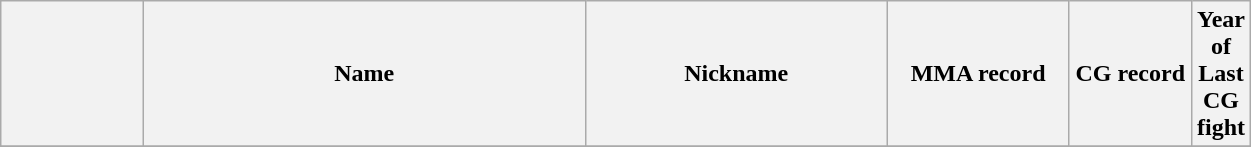<table class="wikitable sortable" width="66%" style="text-align:center;">
<tr>
<th width=12%></th>
<th width=37%>Name</th>
<th width=25%>Nickname</th>
<th width=15%>MMA record</th>
<th width=10%>CG record</th>
<th width=11%>Year of Last CG fight</th>
</tr>
<tr style="display:none;">
<td>!a</td>
<td>!a</td>
<td>!a</td>
<td>-9999</td>
</tr>
<tr>
</tr>
</table>
